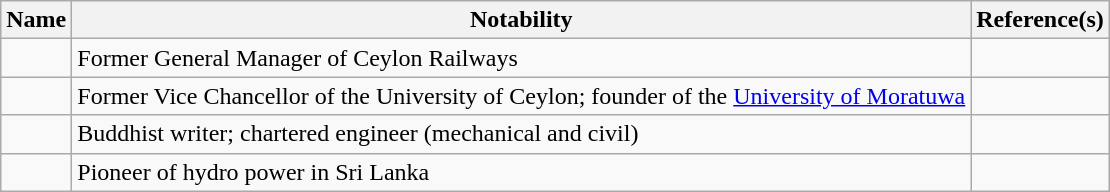<table class="wikitable sortable">
<tr>
<th>Name</th>
<th class="unsortable">Notability</th>
<th class="unsortable">Reference(s)</th>
</tr>
<tr>
<td></td>
<td>Former General Manager of Ceylon Railways</td>
<td></td>
</tr>
<tr>
<td></td>
<td>Former Vice Chancellor of the University of Ceylon; founder of the <a href='#'>University of Moratuwa</a></td>
<td></td>
</tr>
<tr>
<td></td>
<td>Buddhist writer; chartered engineer (mechanical and civil)</td>
<td></td>
</tr>
<tr>
<td></td>
<td>Pioneer of hydro power in Sri Lanka</td>
<td></td>
</tr>
</table>
